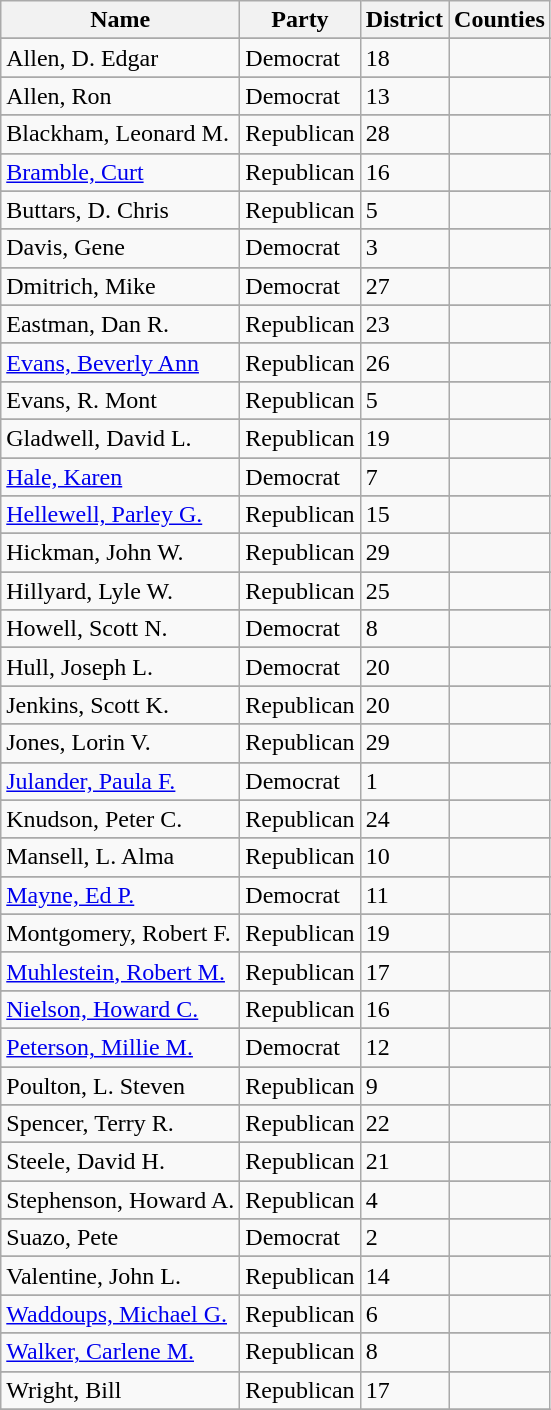<table class="wikitable">
<tr>
<th>Name</th>
<th>Party</th>
<th>District</th>
<th>Counties</th>
</tr>
<tr>
</tr>
<tr>
<td>Allen, D. Edgar</td>
<td>Democrat</td>
<td>18</td>
<td></td>
</tr>
<tr>
</tr>
<tr>
<td>Allen, Ron</td>
<td>Democrat</td>
<td>13</td>
<td></td>
</tr>
<tr>
</tr>
<tr>
<td>Blackham, Leonard M.</td>
<td>Republican</td>
<td>28</td>
<td></td>
</tr>
<tr>
</tr>
<tr>
<td><a href='#'>Bramble, Curt</a></td>
<td>Republican</td>
<td>16</td>
<td></td>
</tr>
<tr>
</tr>
<tr>
<td>Buttars, D. Chris</td>
<td>Republican</td>
<td>5</td>
<td></td>
</tr>
<tr>
</tr>
<tr>
<td>Davis, Gene</td>
<td>Democrat</td>
<td>3</td>
<td></td>
</tr>
<tr>
</tr>
<tr>
<td>Dmitrich, Mike</td>
<td>Democrat</td>
<td>27</td>
<td></td>
</tr>
<tr>
</tr>
<tr>
<td>Eastman, Dan R.</td>
<td>Republican</td>
<td>23</td>
<td></td>
</tr>
<tr>
</tr>
<tr>
<td><a href='#'>Evans, Beverly Ann</a></td>
<td>Republican</td>
<td>26</td>
<td></td>
</tr>
<tr>
</tr>
<tr>
<td>Evans, R. Mont</td>
<td>Republican</td>
<td>5</td>
<td></td>
</tr>
<tr>
</tr>
<tr>
<td>Gladwell, David L.</td>
<td>Republican</td>
<td>19</td>
<td></td>
</tr>
<tr>
</tr>
<tr>
<td><a href='#'>Hale, Karen</a></td>
<td>Democrat</td>
<td>7</td>
<td></td>
</tr>
<tr>
</tr>
<tr>
<td><a href='#'>Hellewell, Parley G.</a></td>
<td>Republican</td>
<td>15</td>
<td></td>
</tr>
<tr>
</tr>
<tr>
<td>Hickman, John W.</td>
<td>Republican</td>
<td>29</td>
<td></td>
</tr>
<tr>
</tr>
<tr>
<td>Hillyard, Lyle W.</td>
<td>Republican</td>
<td>25</td>
<td></td>
</tr>
<tr>
</tr>
<tr>
<td>Howell, Scott N.</td>
<td>Democrat</td>
<td>8</td>
<td></td>
</tr>
<tr>
</tr>
<tr>
<td>Hull, Joseph L.</td>
<td>Democrat</td>
<td>20</td>
<td></td>
</tr>
<tr>
</tr>
<tr>
<td>Jenkins, Scott K.</td>
<td>Republican</td>
<td>20</td>
<td></td>
</tr>
<tr>
</tr>
<tr>
<td>Jones, Lorin V.</td>
<td>Republican</td>
<td>29</td>
<td></td>
</tr>
<tr>
</tr>
<tr>
<td><a href='#'>Julander, Paula F.</a></td>
<td>Democrat</td>
<td>1</td>
<td></td>
</tr>
<tr>
</tr>
<tr>
<td>Knudson, Peter C.</td>
<td>Republican</td>
<td>24</td>
<td></td>
</tr>
<tr>
</tr>
<tr>
<td>Mansell, L. Alma</td>
<td>Republican</td>
<td>10</td>
<td></td>
</tr>
<tr>
</tr>
<tr>
<td><a href='#'>Mayne, Ed P.</a></td>
<td>Democrat</td>
<td>11</td>
<td></td>
</tr>
<tr>
</tr>
<tr>
<td>Montgomery, Robert F.</td>
<td>Republican</td>
<td>19</td>
<td></td>
</tr>
<tr>
</tr>
<tr>
<td><a href='#'>Muhlestein, Robert M.</a></td>
<td>Republican</td>
<td>17</td>
<td></td>
</tr>
<tr>
</tr>
<tr>
<td><a href='#'>Nielson, Howard C.</a></td>
<td>Republican</td>
<td>16</td>
<td></td>
</tr>
<tr>
</tr>
<tr>
<td><a href='#'>Peterson, Millie M.</a></td>
<td>Democrat</td>
<td>12</td>
<td></td>
</tr>
<tr>
</tr>
<tr>
<td>Poulton, L. Steven</td>
<td>Republican</td>
<td>9</td>
<td></td>
</tr>
<tr>
</tr>
<tr>
<td>Spencer, Terry R.</td>
<td>Republican</td>
<td>22</td>
<td></td>
</tr>
<tr>
</tr>
<tr>
<td>Steele, David H.</td>
<td>Republican</td>
<td>21</td>
<td></td>
</tr>
<tr>
</tr>
<tr>
<td>Stephenson, Howard A.</td>
<td>Republican</td>
<td>4</td>
<td></td>
</tr>
<tr>
</tr>
<tr>
<td>Suazo, Pete</td>
<td>Democrat</td>
<td>2</td>
<td></td>
</tr>
<tr>
</tr>
<tr>
<td>Valentine, John L.</td>
<td>Republican</td>
<td>14</td>
<td></td>
</tr>
<tr>
</tr>
<tr>
<td><a href='#'>Waddoups, Michael G.</a></td>
<td>Republican</td>
<td>6</td>
<td></td>
</tr>
<tr>
</tr>
<tr>
<td><a href='#'>Walker, Carlene M.</a></td>
<td>Republican</td>
<td>8</td>
<td></td>
</tr>
<tr>
</tr>
<tr>
<td>Wright, Bill</td>
<td>Republican</td>
<td>17</td>
<td></td>
</tr>
<tr>
</tr>
</table>
